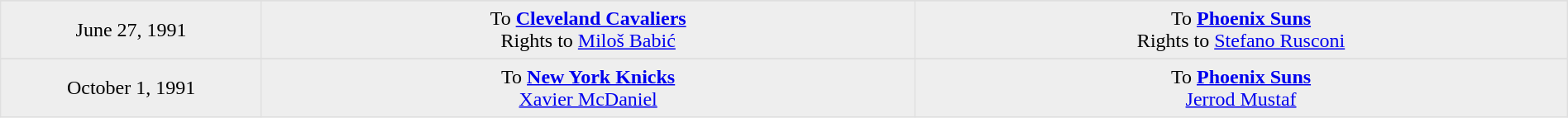<table border=1 style="border-collapse:collapse; text-align: center; width: 100%" bordercolor="#DFDFDF"  cellpadding="5">
<tr>
</tr>
<tr bgcolor="eeeeee">
<td style="width:12%">June 27, 1991</td>
<td style="width:30%" valign="top">To <strong><a href='#'>Cleveland Cavaliers</a></strong><br>Rights to  <a href='#'>Miloš Babić</a></td>
<td style="width:30%" valign="top">To <strong><a href='#'>Phoenix Suns</a></strong><br>Rights to  <a href='#'>Stefano Rusconi</a></td>
</tr>
<tr>
</tr>
<tr bgcolor="eeeeee">
<td style="width:12%">October 1, 1991</td>
<td style="width:30%" valign="top">To <strong><a href='#'>New York Knicks</a></strong><br> <a href='#'>Xavier McDaniel</a></td>
<td style="width:30%" valign="top">To <strong><a href='#'>Phoenix Suns</a></strong><br> <a href='#'>Jerrod Mustaf</a></td>
</tr>
</table>
